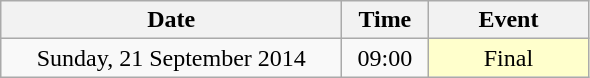<table class = "wikitable" style="text-align:center;">
<tr>
<th width=220>Date</th>
<th width=50>Time</th>
<th width=100>Event</th>
</tr>
<tr>
<td>Sunday, 21 September 2014</td>
<td>09:00</td>
<td bgcolor=ffffcc>Final</td>
</tr>
</table>
